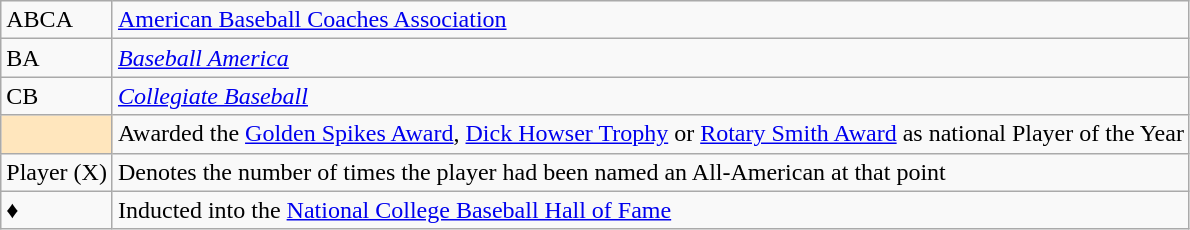<table class="wikitable">
<tr>
<td>ABCA</td>
<td><a href='#'>American Baseball Coaches Association</a></td>
</tr>
<tr>
<td>BA</td>
<td><em><a href='#'>Baseball America</a></em></td>
</tr>
<tr>
<td>CB</td>
<td><em><a href='#'>Collegiate Baseball</a></em></td>
</tr>
<tr>
<td style="background-color:#FFE6BD"></td>
<td>Awarded the <a href='#'>Golden Spikes Award</a>, <a href='#'>Dick Howser Trophy</a> or <a href='#'>Rotary Smith Award</a> as national Player of the Year</td>
</tr>
<tr>
<td>Player (X)</td>
<td>Denotes the number of times the player had been named an All-American at that point</td>
</tr>
<tr>
<td>♦</td>
<td>Inducted into the <a href='#'>National College Baseball Hall of Fame</a></td>
</tr>
</table>
